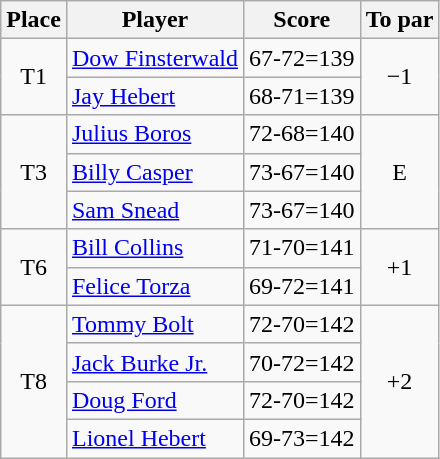<table class=wikitable>
<tr>
<th>Place</th>
<th>Player</th>
<th>Score</th>
<th>To par</th>
</tr>
<tr>
<td rowspan=2 align=center>T1</td>
<td> <a href='#'>Dow Finsterwald</a></td>
<td>67-72=139</td>
<td rowspan=2 align=center>−1</td>
</tr>
<tr>
<td> <a href='#'>Jay Hebert</a></td>
<td>68-71=139</td>
</tr>
<tr>
<td rowspan=3 align=center>T3</td>
<td> <a href='#'>Julius Boros</a></td>
<td>72-68=140</td>
<td rowspan=3 align=center>E</td>
</tr>
<tr>
<td> <a href='#'>Billy Casper</a></td>
<td>73-67=140</td>
</tr>
<tr>
<td> <a href='#'>Sam Snead</a></td>
<td>73-67=140</td>
</tr>
<tr>
<td rowspan=2 align=center>T6</td>
<td> <a href='#'>Bill Collins</a></td>
<td>71-70=141</td>
<td rowspan=2 align=center>+1</td>
</tr>
<tr>
<td> <a href='#'>Felice Torza</a></td>
<td>69-72=141</td>
</tr>
<tr>
<td rowspan=4 align=center>T8</td>
<td> <a href='#'>Tommy Bolt</a></td>
<td>72-70=142</td>
<td rowspan=4 align=center>+2</td>
</tr>
<tr>
<td> <a href='#'>Jack Burke Jr.</a></td>
<td>70-72=142</td>
</tr>
<tr>
<td> <a href='#'>Doug Ford</a></td>
<td>72-70=142</td>
</tr>
<tr>
<td> <a href='#'>Lionel Hebert</a></td>
<td>69-73=142</td>
</tr>
</table>
